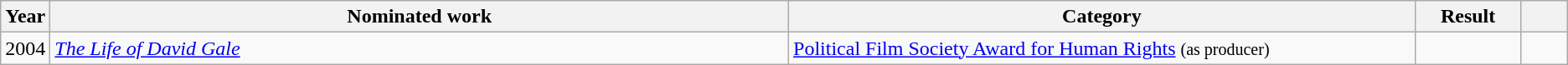<table class="wikitable sortable">
<tr>
<th scope="col" style="width:1em;">Year</th>
<th scope="col" style="width:39em;">Nominated work</th>
<th scope="col" style="width:33em;">Category</th>
<th scope="col" style="width:5em;">Result</th>
<th scope="col" style="width:2em;" class="unsortable"></th>
</tr>
<tr>
<td>2004</td>
<td><em><a href='#'>The Life of David Gale</a></em></td>
<td><a href='#'>Political Film Society Award for Human Rights</a> <small>(as producer)</small></td>
<td></td>
<td style="text-align:center;"></td>
</tr>
</table>
